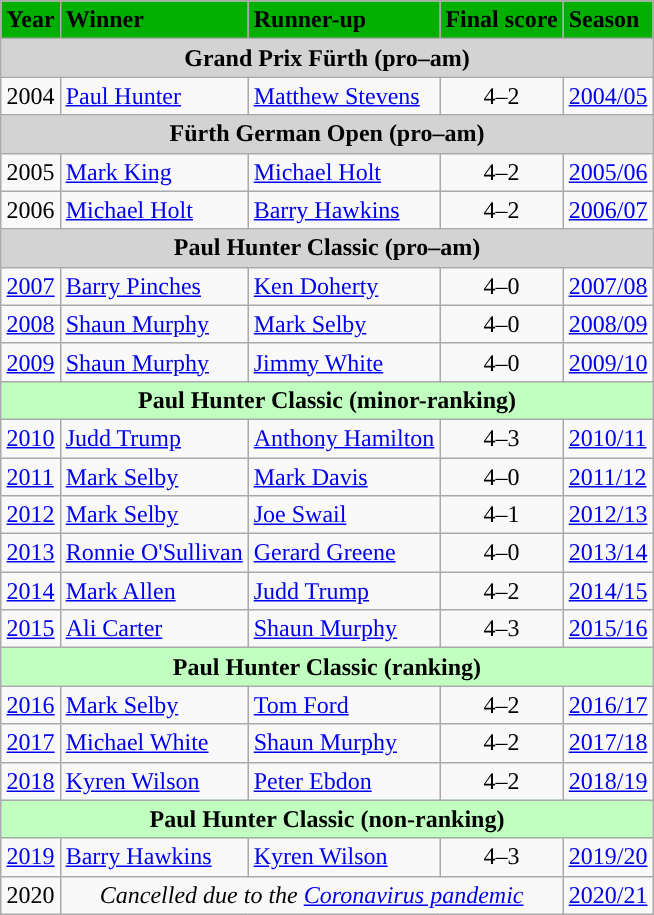<table class="wikitable" style="margin: auto">
<tr>
<th style="text-align: center; background-color: #00af00">Year</th>
<th style="text-align: left; background-color: #00af00">Winner</th>
<th style="text-align: left; background-color: #00af00">Runner-up</th>
<th style="text-align: left; background-color: #00af00">Final score</th>
<th style="text-align: left; background-color: #00af00">Season</th>
</tr>
<tr>
<th colspan=5 style="text-align: center; background-color:lightgrey">Grand Prix Fürth (pro–am)</th>
</tr>
<tr>
<td>2004</td>
<td> <a href='#'>Paul Hunter</a></td>
<td> <a href='#'>Matthew Stevens</a></td>
<td style="text-align: center">4–2</td>
<td><a href='#'>2004/05</a></td>
</tr>
<tr>
<th colspan=5 style="text-align: center; background-color:lightgrey">Fürth German Open (pro–am)</th>
</tr>
<tr>
<td>2005</td>
<td> <a href='#'>Mark King</a></td>
<td> <a href='#'>Michael Holt</a></td>
<td style="text-align: center">4–2</td>
<td><a href='#'>2005/06</a></td>
</tr>
<tr>
<td>2006</td>
<td> <a href='#'>Michael Holt</a></td>
<td> <a href='#'>Barry Hawkins</a></td>
<td style="text-align: center">4–2</td>
<td><a href='#'>2006/07</a></td>
</tr>
<tr>
<th colspan=5 style="text-align: center; background-color:lightgrey">Paul Hunter Classic (pro–am)</th>
</tr>
<tr>
<td><a href='#'>2007</a></td>
<td> <a href='#'>Barry Pinches</a></td>
<td> <a href='#'>Ken Doherty</a></td>
<td style="text-align: center">4–0</td>
<td><a href='#'>2007/08</a></td>
</tr>
<tr>
<td><a href='#'>2008</a></td>
<td> <a href='#'>Shaun Murphy</a></td>
<td> <a href='#'>Mark Selby</a></td>
<td style="text-align: center">4–0</td>
<td><a href='#'>2008/09</a></td>
</tr>
<tr>
<td><a href='#'>2009</a></td>
<td> <a href='#'>Shaun Murphy</a></td>
<td> <a href='#'>Jimmy White</a></td>
<td style="text-align: center">4–0</td>
<td><a href='#'>2009/10</a></td>
</tr>
<tr>
<th colspan=5 style="text-align: center; background-color: #c0ffc0">Paul Hunter Classic (minor-ranking)</th>
</tr>
<tr>
<td><a href='#'>2010</a></td>
<td> <a href='#'>Judd Trump</a></td>
<td> <a href='#'>Anthony Hamilton</a></td>
<td style="text-align: center">4–3</td>
<td><a href='#'>2010/11</a></td>
</tr>
<tr>
<td><a href='#'>2011</a></td>
<td> <a href='#'>Mark Selby</a></td>
<td> <a href='#'>Mark Davis</a></td>
<td style="text-align: center">4–0</td>
<td><a href='#'>2011/12</a></td>
</tr>
<tr>
<td><a href='#'>2012</a></td>
<td> <a href='#'>Mark Selby</a></td>
<td> <a href='#'>Joe Swail</a></td>
<td style="text-align: center">4–1</td>
<td><a href='#'>2012/13</a></td>
</tr>
<tr>
<td><a href='#'>2013</a></td>
<td> <a href='#'>Ronnie O'Sullivan</a></td>
<td> <a href='#'>Gerard Greene</a></td>
<td style="text-align: center">4–0</td>
<td><a href='#'>2013/14</a></td>
</tr>
<tr>
<td><a href='#'>2014</a></td>
<td> <a href='#'>Mark Allen</a></td>
<td> <a href='#'>Judd Trump</a></td>
<td style="text-align: center">4–2</td>
<td><a href='#'>2014/15</a></td>
</tr>
<tr>
<td><a href='#'>2015</a></td>
<td> <a href='#'>Ali Carter</a></td>
<td> <a href='#'>Shaun Murphy</a></td>
<td style="text-align: center">4–3</td>
<td><a href='#'>2015/16</a></td>
</tr>
<tr>
<th colspan=5 style="text-align: center; background-color: #c0ffc0">Paul Hunter Classic (ranking)</th>
</tr>
<tr>
<td><a href='#'>2016</a></td>
<td> <a href='#'>Mark Selby</a></td>
<td> <a href='#'>Tom Ford</a></td>
<td style="text-align: center">4–2</td>
<td><a href='#'>2016/17</a></td>
</tr>
<tr>
<td><a href='#'>2017</a></td>
<td> <a href='#'>Michael White</a></td>
<td> <a href='#'>Shaun Murphy</a></td>
<td style="text-align: center">4–2</td>
<td><a href='#'>2017/18</a></td>
</tr>
<tr>
<td><a href='#'>2018</a></td>
<td> <a href='#'>Kyren Wilson</a></td>
<td> <a href='#'>Peter Ebdon</a></td>
<td style="text-align: center">4–2</td>
<td><a href='#'>2018/19</a></td>
</tr>
<tr>
<th colspan=5 style="text-align: center; background-color: #c0ffc0">Paul Hunter Classic (non-ranking)</th>
</tr>
<tr>
<td><a href='#'>2019</a></td>
<td> <a href='#'>Barry Hawkins</a></td>
<td> <a href='#'>Kyren Wilson</a></td>
<td style="text-align: center">4–3</td>
<td><a href='#'>2019/20</a></td>
</tr>
<tr>
<td>2020</td>
<td colspan=3 style="text-align:center"><em>Cancelled due to the <a href='#'>Coronavirus pandemic</a></em></td>
<td><a href='#'>2020/21</a></td>
</tr>
</table>
